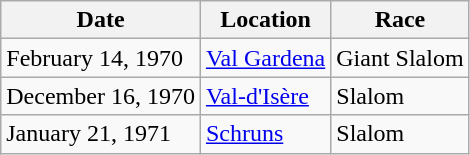<table class="wikitable">
<tr>
<th>Date</th>
<th>Location</th>
<th>Race</th>
</tr>
<tr>
<td>February 14, 1970</td>
<td> <a href='#'>Val Gardena</a></td>
<td>Giant Slalom</td>
</tr>
<tr>
<td>December 16, 1970</td>
<td> <a href='#'>Val-d'Isère</a></td>
<td>Slalom</td>
</tr>
<tr>
<td>January 21, 1971</td>
<td> <a href='#'>Schruns</a></td>
<td>Slalom</td>
</tr>
</table>
